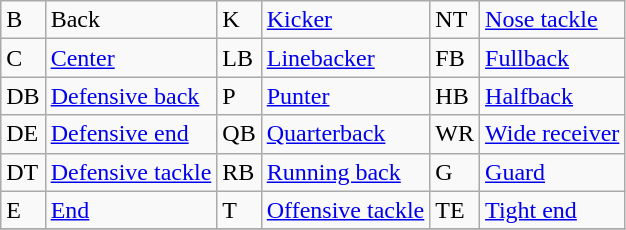<table class="wikitable">
<tr>
<td>B</td>
<td>Back</td>
<td>K</td>
<td><a href='#'>Kicker</a></td>
<td>NT</td>
<td><a href='#'>Nose tackle</a></td>
</tr>
<tr>
<td>C</td>
<td><a href='#'>Center</a></td>
<td>LB</td>
<td><a href='#'>Linebacker</a></td>
<td>FB</td>
<td><a href='#'>Fullback</a></td>
</tr>
<tr>
<td>DB</td>
<td><a href='#'>Defensive back</a></td>
<td>P</td>
<td><a href='#'>Punter</a></td>
<td>HB</td>
<td><a href='#'>Halfback</a></td>
</tr>
<tr>
<td>DE</td>
<td><a href='#'>Defensive end</a></td>
<td>QB</td>
<td><a href='#'>Quarterback</a></td>
<td>WR</td>
<td><a href='#'>Wide receiver</a></td>
</tr>
<tr>
<td>DT</td>
<td><a href='#'>Defensive tackle</a></td>
<td>RB</td>
<td><a href='#'>Running back</a></td>
<td>G</td>
<td><a href='#'>Guard</a></td>
</tr>
<tr>
<td>E</td>
<td><a href='#'>End</a></td>
<td>T</td>
<td><a href='#'>Offensive tackle</a></td>
<td>TE</td>
<td><a href='#'>Tight end</a></td>
</tr>
<tr>
</tr>
</table>
